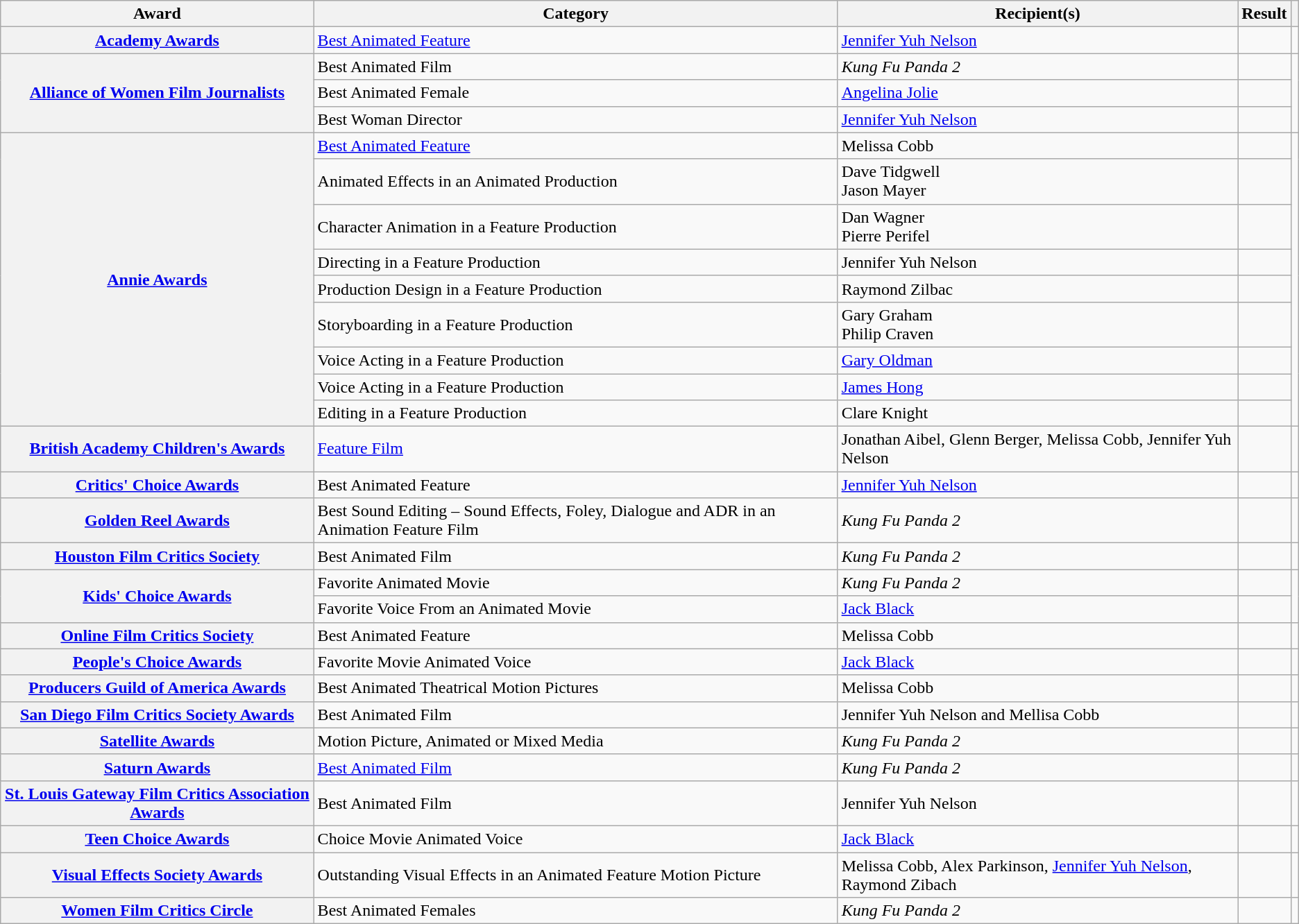<table class="wikitable plainrowheaders sortable col5center">
<tr>
<th scope="col">Award</th>
<th scope="col">Category</th>
<th scope="col">Recipient(s)</th>
<th scope="col">Result</th>
<th scope="col" class="unsortable"></th>
</tr>
<tr>
<th scope="row"><a href='#'>Academy Awards</a></th>
<td><a href='#'>Best Animated Feature</a></td>
<td><a href='#'>Jennifer Yuh Nelson</a></td>
<td></td>
<td><br></td>
</tr>
<tr>
<th scope="row" rowspan="3"><a href='#'>Alliance of Women Film Journalists</a></th>
<td>Best Animated Film</td>
<td><em>Kung Fu Panda 2</em></td>
<td></td>
<td rowspan="3"><br></td>
</tr>
<tr>
<td>Best Animated Female</td>
<td><a href='#'>Angelina Jolie</a></td>
<td></td>
</tr>
<tr>
<td>Best Woman Director</td>
<td><a href='#'>Jennifer Yuh Nelson</a></td>
<td></td>
</tr>
<tr>
<th scope="row" rowspan="9"><a href='#'>Annie Awards</a></th>
<td><a href='#'>Best Animated Feature</a></td>
<td>Melissa Cobb</td>
<td></td>
<td rowspan="9"></td>
</tr>
<tr>
<td>Animated Effects in an Animated Production</td>
<td>Dave Tidgwell<br>Jason Mayer</td>
<td></td>
</tr>
<tr>
<td>Character Animation in a Feature Production</td>
<td>Dan Wagner<br>Pierre Perifel</td>
<td></td>
</tr>
<tr>
<td>Directing in a Feature Production</td>
<td>Jennifer Yuh Nelson</td>
<td></td>
</tr>
<tr>
<td>Production Design in a Feature Production</td>
<td>Raymond Zilbac</td>
<td></td>
</tr>
<tr>
<td>Storyboarding in a Feature Production</td>
<td>Gary Graham<br>Philip Craven</td>
<td></td>
</tr>
<tr>
<td>Voice Acting in a Feature Production</td>
<td><a href='#'>Gary Oldman</a></td>
<td></td>
</tr>
<tr>
<td>Voice Acting in a Feature Production</td>
<td><a href='#'>James Hong</a></td>
<td></td>
</tr>
<tr>
<td>Editing in a Feature Production</td>
<td>Clare Knight</td>
<td></td>
</tr>
<tr>
<th scope="row"><a href='#'>British Academy Children's Awards</a></th>
<td><a href='#'>Feature Film</a></td>
<td>Jonathan Aibel, Glenn Berger, Melissa Cobb, Jennifer Yuh Nelson</td>
<td></td>
<td></td>
</tr>
<tr>
<th scope="row"><a href='#'>Critics' Choice Awards</a></th>
<td>Best Animated Feature</td>
<td><a href='#'>Jennifer Yuh Nelson</a></td>
<td></td>
<td><br></td>
</tr>
<tr>
<th scope="row"><a href='#'>Golden Reel Awards</a></th>
<td>Best Sound Editing – Sound Effects, Foley, Dialogue and ADR in an Animation Feature Film</td>
<td><em>Kung Fu Panda 2</em></td>
<td></td>
<td><br></td>
</tr>
<tr>
<th scope="row"><a href='#'>Houston Film Critics Society</a></th>
<td>Best Animated Film</td>
<td><em>Kung Fu Panda 2</em></td>
<td></td>
<td></td>
</tr>
<tr>
<th scope="row" rowspan="2"><a href='#'>Kids' Choice Awards</a></th>
<td>Favorite Animated Movie</td>
<td><em>Kung Fu Panda 2</em></td>
<td></td>
<td rowspan="2"></td>
</tr>
<tr>
<td>Favorite Voice From an Animated Movie</td>
<td><a href='#'>Jack Black</a></td>
<td></td>
</tr>
<tr>
<th scope="row"><a href='#'>Online Film Critics Society</a></th>
<td>Best Animated Feature</td>
<td>Melissa Cobb</td>
<td></td>
<td></td>
</tr>
<tr>
<th scope="row"><a href='#'>People's Choice Awards</a></th>
<td>Favorite Movie Animated Voice</td>
<td><a href='#'>Jack Black</a></td>
<td></td>
<td></td>
</tr>
<tr>
<th scope="row"><a href='#'>Producers Guild of America Awards</a></th>
<td>Best Animated Theatrical Motion Pictures</td>
<td>Melissa Cobb</td>
<td></td>
<td></td>
</tr>
<tr>
<th scope="row"><a href='#'>San Diego Film Critics Society Awards</a></th>
<td>Best Animated Film</td>
<td>Jennifer Yuh Nelson and Mellisa Cobb</td>
<td></td>
<td></td>
</tr>
<tr>
<th scope="row"><a href='#'>Satellite Awards</a></th>
<td>Motion Picture, Animated or Mixed Media</td>
<td><em>Kung Fu Panda 2</em></td>
<td></td>
<td></td>
</tr>
<tr>
<th scope="row"><a href='#'>Saturn Awards</a></th>
<td><a href='#'>Best Animated Film</a></td>
<td><em>Kung Fu Panda 2</em></td>
<td></td>
<td><br></td>
</tr>
<tr>
<th scope="row"><a href='#'>St. Louis Gateway Film Critics Association Awards</a></th>
<td>Best Animated Film</td>
<td>Jennifer Yuh Nelson</td>
<td></td>
<td></td>
</tr>
<tr>
<th scope="row"><a href='#'>Teen Choice Awards</a></th>
<td>Choice Movie Animated Voice</td>
<td><a href='#'>Jack Black</a></td>
<td></td>
<td><br></td>
</tr>
<tr>
<th scope="row"><a href='#'>Visual Effects Society Awards</a></th>
<td>Outstanding Visual Effects in an Animated Feature Motion Picture</td>
<td>Melissa Cobb, Alex Parkinson, <a href='#'>Jennifer Yuh Nelson</a>, Raymond Zibach</td>
<td></td>
<td><br></td>
</tr>
<tr>
<th scope="row"><a href='#'>Women Film Critics Circle</a></th>
<td>Best Animated Females</td>
<td><em>Kung Fu Panda 2</em></td>
<td></td>
<td></td>
</tr>
</table>
